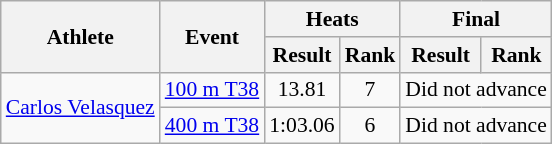<table class="wikitable" style="font-size:90%; text-align:center">
<tr>
<th rowspan="2">Athlete</th>
<th rowspan="2">Event</th>
<th colspan="2">Heats</th>
<th colspan="2">Final</th>
</tr>
<tr>
<th>Result</th>
<th>Rank</th>
<th>Result</th>
<th>Rank</th>
</tr>
<tr>
<td align="left" rowspan="2"><a href='#'>Carlos Velasquez</a></td>
<td align="left"><a href='#'>100 m T38</a></td>
<td>13.81 </td>
<td>7</td>
<td colspan=2>Did not advance</td>
</tr>
<tr>
<td align="left"><a href='#'>400 m T38</a></td>
<td>1:03.06 </td>
<td>6</td>
<td colspan=2>Did not advance</td>
</tr>
</table>
